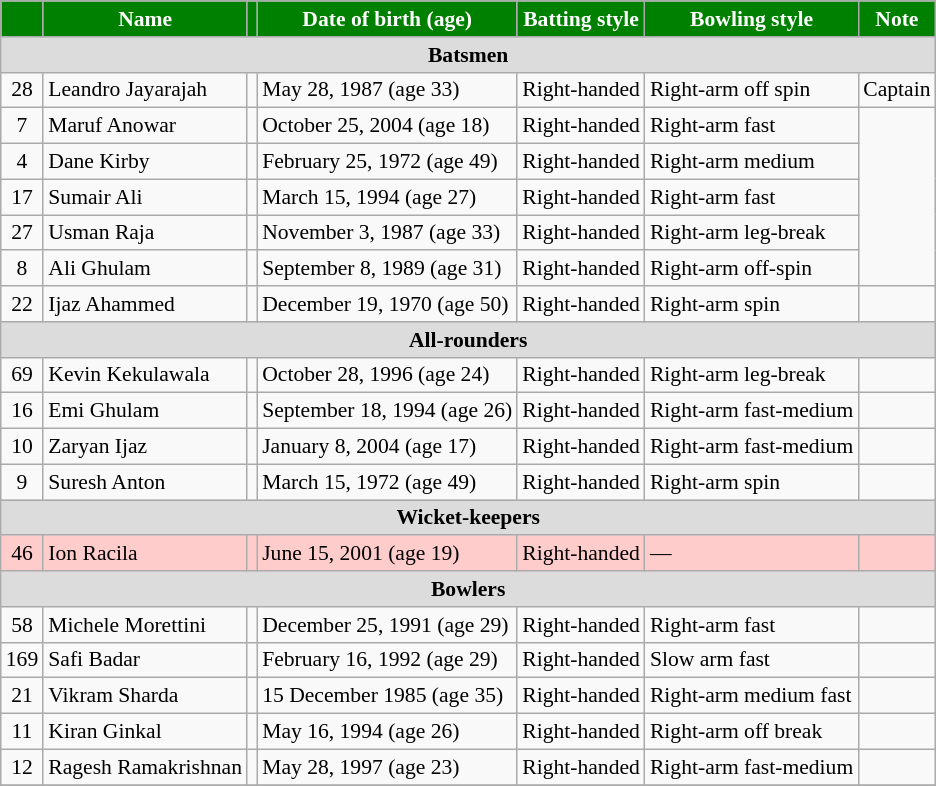<table class="wikitable sortable" style="font-size:90%;">
<tr>
<th align="center" style="background:green; color: white"></th>
<th align="center" style="background:green; color: white">Name</th>
<th align="center" style="background:green; color: white"></th>
<th align="center" style="background:green; color: white">Date of birth (age)</th>
<th align="center" style="background:green; color: white">Batting style</th>
<th align="center" style="background:green; color: white">Bowling style</th>
<th align="center" style="background:green; color: white">Note</th>
</tr>
<tr>
<th colspan="7" align="center" style="background: #DCDCDC">Batsmen</th>
</tr>
<tr>
<td style="text-align:center">28</td>
<td>Leandro Jayarajah</td>
<td style="text-align:center"></td>
<td>May 28, 1987 (age 33)</td>
<td>Right-handed</td>
<td>Right-arm off spin</td>
<td>Captain</td>
</tr>
<tr>
<td style="text-align:center">7</td>
<td>Maruf Anowar</td>
<td style="text-align:center"></td>
<td>October 25, 2004 (age 18)</td>
<td>Right-handed</td>
<td>Right-arm fast</td>
</tr>
<tr>
<td style="text-align:center">4</td>
<td>Dane Kirby</td>
<td style="text-align:center"></td>
<td>February 25, 1972 (age 49)</td>
<td>Right-handed</td>
<td>Right-arm medium</td>
</tr>
<tr>
<td style="text-align:center">17</td>
<td>Sumair Ali</td>
<td style="text-align:center"></td>
<td>March 15, 1994 (age 27)</td>
<td>Right-handed</td>
<td>Right-arm fast</td>
</tr>
<tr>
<td style="text-align:center">27</td>
<td>Usman Raja</td>
<td style="text-align:center"></td>
<td>November 3, 1987 (age 33)</td>
<td>Right-handed</td>
<td>Right-arm leg-break</td>
</tr>
<tr>
<td style="text-align:center">8</td>
<td>Ali Ghulam</td>
<td style="text-align:center"></td>
<td>September 8, 1989 (age 31)</td>
<td>Right-handed</td>
<td>Right-arm  off-spin</td>
</tr>
<tr>
<td style="text-align:center">22</td>
<td>Ijaz Ahammed</td>
<td style="text-align:center"></td>
<td>December 19, 1970 (age 50)</td>
<td>Right-handed</td>
<td>Right-arm spin</td>
<td></td>
</tr>
<tr>
<th colspan="7" align="center" style="background: #DCDCDC">All-rounders</th>
</tr>
<tr>
<td style="text-align:center">69</td>
<td>Kevin Kekulawala</td>
<td style="text-align:center"></td>
<td>October 28, 1996 (age 24)</td>
<td>Right-handed</td>
<td>Right-arm leg-break</td>
<td></td>
</tr>
<tr>
<td style="text-align:center">16</td>
<td>Emi Ghulam</td>
<td style="text-align:center"></td>
<td>September 18, 1994 (age 26)</td>
<td>Right-handed</td>
<td>Right-arm fast-medium</td>
<td></td>
</tr>
<tr>
<td style="text-align:center">10</td>
<td>Zaryan Ijaz</td>
<td style="text-align:center"></td>
<td>January 8, 2004 (age 17)</td>
<td>Right-handed</td>
<td>Right-arm fast-medium</td>
<td></td>
</tr>
<tr>
<td style="text-align:center">9</td>
<td>Suresh Anton</td>
<td style="text-align:center"></td>
<td>March 15, 1972 (age 49)</td>
<td>Right-handed</td>
<td>Right-arm spin</td>
<td></td>
</tr>
<tr>
<th colspan="7" align="center" style="background: #DCDCDC">Wicket-keepers</th>
</tr>
<tr style="background:#ffcccc;">
<td style="text-align:center">46</td>
<td>Ion Racila</td>
<td style="text-align:center"></td>
<td>June 15, 2001 (age 19)</td>
<td>Right-handed</td>
<td>—</td>
<td></td>
</tr>
<tr>
<th colspan="7" align="center" style="background: #DCDCDC">Bowlers</th>
</tr>
<tr>
<td style="text-align:center">58</td>
<td>Michele Morettini</td>
<td style="text-align:center"></td>
<td>December 25, 1991 (age 29)</td>
<td>Right-handed</td>
<td>Right-arm fast</td>
<td></td>
</tr>
<tr>
<td style="text-align:center">169</td>
<td>Safi Badar</td>
<td style="text-align:center"></td>
<td>February 16, 1992 (age 29)</td>
<td>Right-handed</td>
<td>Slow arm fast</td>
<td></td>
</tr>
<tr>
<td style="text-align:center">21</td>
<td>Vikram Sharda</td>
<td style="text-align:center"></td>
<td>15 December 1985 (age 35)</td>
<td>Right-handed</td>
<td>Right-arm medium fast</td>
<td></td>
</tr>
<tr>
<td style="text-align:center">11</td>
<td>Kiran Ginkal</td>
<td style="text-align:center"></td>
<td>May 16, 1994 (age 26)</td>
<td>Right-handed</td>
<td>Right-arm off break</td>
<td></td>
</tr>
<tr>
<td style="text-align:center">12</td>
<td>Ragesh Ramakrishnan</td>
<td style="text-align:center"></td>
<td>May 28, 1997 (age 23)</td>
<td>Right-handed</td>
<td>Right-arm fast-medium</td>
<td></td>
</tr>
<tr>
</tr>
</table>
